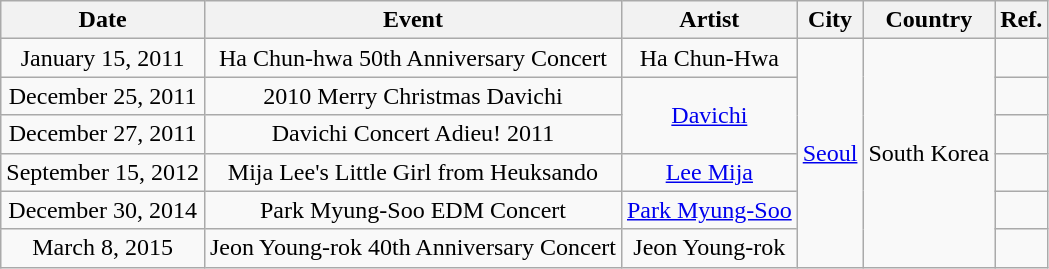<table class="wikitable plainrowheaders" style="text-align:center">
<tr>
<th>Date</th>
<th>Event</th>
<th>Artist</th>
<th>City</th>
<th>Country</th>
<th>Ref.</th>
</tr>
<tr>
<td>January 15, 2011</td>
<td>Ha Chun-hwa 50th Anniversary Concert</td>
<td>Ha Chun-Hwa</td>
<td rowspan="6"><a href='#'>Seoul</a></td>
<td rowspan="6">South Korea</td>
<td></td>
</tr>
<tr>
<td>December 25, 2011</td>
<td>2010 Merry Christmas Davichi</td>
<td rowspan="2"><a href='#'>Davichi</a></td>
<td></td>
</tr>
<tr>
<td>December 27, 2011</td>
<td>Davichi Concert Adieu! 2011</td>
<td></td>
</tr>
<tr>
<td>September 15, 2012</td>
<td>Mija Lee's Little Girl from Heuksando</td>
<td><a href='#'>Lee Mija</a></td>
<td></td>
</tr>
<tr>
<td>December 30, 2014</td>
<td>Park Myung-Soo EDM Concert</td>
<td><a href='#'>Park Myung-Soo</a></td>
<td></td>
</tr>
<tr>
<td>March 8, 2015</td>
<td>Jeon Young-rok 40th Anniversary Concert</td>
<td>Jeon Young-rok</td>
<td></td>
</tr>
</table>
